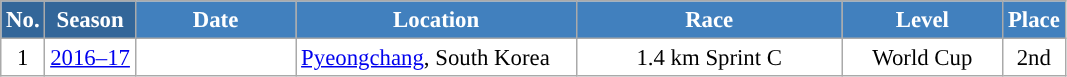<table class="wikitable sortable" style="font-size:95%; text-align:center; border:grey solid 1px; border-collapse:collapse; background:#ffffff;">
<tr style="background:#efefef;">
<th style="background-color:#369; color:white;">No.</th>
<th style="background-color:#369; color:white;">Season</th>
<th style="background-color:#4180be; color:white; width:100px;">Date</th>
<th style="background-color:#4180be; color:white; width:180px;">Location</th>
<th style="background-color:#4180be; color:white; width:170px;">Race</th>
<th style="background-color:#4180be; color:white; width:100px;">Level</th>
<th style="background-color:#4180be; color:white;">Place</th>
</tr>
<tr>
<td>1</td>
<td><a href='#'>2016–17</a></td>
<td style="text-align: right;"></td>
<td style="text-align: left;"> <a href='#'>Pyeongchang</a>, South Korea</td>
<td>1.4 km Sprint C</td>
<td>World Cup</td>
<td>2nd</td>
</tr>
</table>
